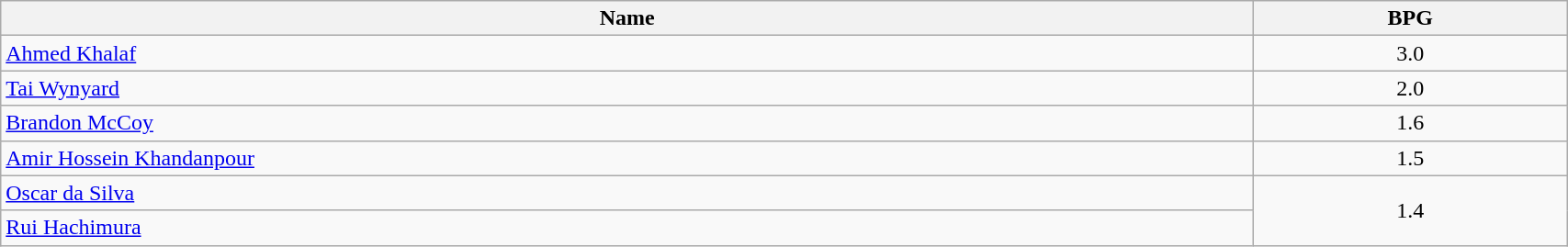<table class=wikitable width="90%">
<tr>
<th width="80%">Name</th>
<th width="20%">BPG</th>
</tr>
<tr>
<td> <a href='#'>Ahmed Khalaf</a></td>
<td align=center>3.0</td>
</tr>
<tr>
<td> <a href='#'>Tai Wynyard</a></td>
<td align=center>2.0</td>
</tr>
<tr>
<td> <a href='#'>Brandon McCoy</a></td>
<td align=center>1.6</td>
</tr>
<tr>
<td> <a href='#'>Amir Hossein Khandanpour</a></td>
<td align=center>1.5</td>
</tr>
<tr>
<td> <a href='#'>Oscar da Silva</a></td>
<td align=center  rowspan=2>1.4</td>
</tr>
<tr>
<td> <a href='#'>Rui Hachimura</a></td>
</tr>
</table>
